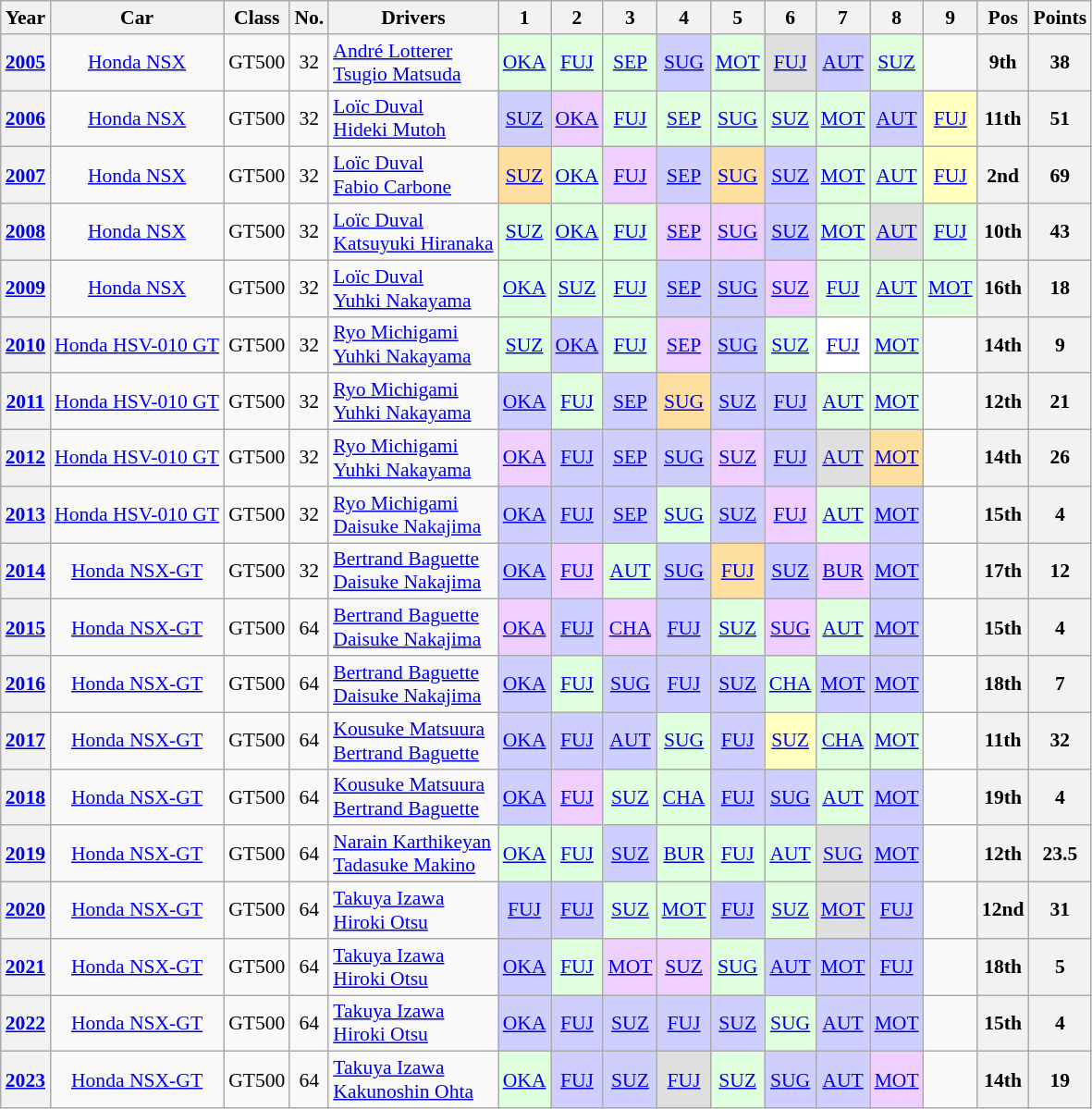<table class="wikitable" style="text-align:center; font-size:90%">
<tr>
<th>Year</th>
<th>Car</th>
<th>Class</th>
<th>No.</th>
<th>Drivers</th>
<th>1</th>
<th>2</th>
<th>3</th>
<th>4</th>
<th>5</th>
<th>6</th>
<th>7</th>
<th>8</th>
<th>9</th>
<th>Pos</th>
<th>Points</th>
</tr>
<tr>
<th><a href='#'>2005</a></th>
<td><a href='#'>Honda NSX</a></td>
<td>GT500</td>
<td>32</td>
<td align="left"> <a href='#'>André Lotterer</a><br> <a href='#'>Tsugio Matsuda</a></td>
<td style="background:#dfffdf;"><a href='#'>OKA</a><br></td>
<td style="background:#dfffdf;"><a href='#'>FUJ</a><br></td>
<td style="background:#dfffdf;"><a href='#'>SEP</a><br></td>
<td style="background:#cfcfff;"><a href='#'>SUG</a><br></td>
<td style="background:#dfffdf;"><a href='#'>MOT</a><br></td>
<td style="background:#dfdfdf;"><a href='#'>FUJ</a><br></td>
<td style="background:#cfcfff;"><a href='#'>AUT</a><br></td>
<td style="background:#dfffdf;"><a href='#'>SUZ</a><br></td>
<td></td>
<th>9th</th>
<th>38</th>
</tr>
<tr>
<th><a href='#'>2006</a></th>
<td><a href='#'>Honda NSX</a></td>
<td>GT500</td>
<td>32</td>
<td align="left"> <a href='#'>Loïc Duval</a><br> <a href='#'>Hideki Mutoh</a></td>
<td style="background:#cfcfff;"><a href='#'>SUZ</a><br></td>
<td style="background:#efcfff;"><a href='#'>OKA</a><br></td>
<td style="background:#dfffdf;"><a href='#'>FUJ</a><br></td>
<td style="background:#dfffdf;"><a href='#'>SEP</a><br></td>
<td style="background:#dfffdf;"><a href='#'>SUG</a><br></td>
<td style="background:#dfffdf;"><a href='#'>SUZ</a><br></td>
<td style="background:#dfffdf;"><a href='#'>MOT</a><br></td>
<td style="background:#cfcfff;"><a href='#'>AUT</a><br></td>
<td style="background:#ffffbf;"><a href='#'>FUJ</a><br></td>
<th>11th</th>
<th>51</th>
</tr>
<tr>
<th><a href='#'>2007</a></th>
<td><a href='#'>Honda NSX</a></td>
<td>GT500</td>
<td>32</td>
<td align="left"> <a href='#'>Loïc Duval</a><br> <a href='#'>Fabio Carbone</a></td>
<td style="background:#ffdf9f;"><a href='#'>SUZ</a><br></td>
<td style="background:#dfffdf;"><a href='#'>OKA</a><br></td>
<td style="background:#efcfff;"><a href='#'>FUJ</a><br></td>
<td style="background:#cfcfff;"><a href='#'>SEP</a><br></td>
<td style="background:#ffdf9f;"><a href='#'>SUG</a><br></td>
<td style="background:#cfcfff;"><a href='#'>SUZ</a><br></td>
<td style="background:#dfffdf;"><a href='#'>MOT</a><br></td>
<td style="background:#dfffdf;"><a href='#'>AUT</a><br></td>
<td style="background:#ffffbf;"><a href='#'>FUJ</a><br></td>
<th>2nd</th>
<th>69</th>
</tr>
<tr>
<th><a href='#'>2008</a></th>
<td><a href='#'>Honda NSX</a></td>
<td>GT500</td>
<td>32</td>
<td align="left"> <a href='#'>Loïc Duval</a><br> <a href='#'>Katsuyuki Hiranaka</a></td>
<td style="background:#dfffdf;"><a href='#'>SUZ</a><br></td>
<td style="background:#dfffdf;"><a href='#'>OKA</a><br></td>
<td style="background:#dfffdf;"><a href='#'>FUJ</a><br></td>
<td style="background:#efcfff;"><a href='#'>SEP</a><br></td>
<td style="background:#efcfff;"><a href='#'>SUG</a><br></td>
<td style="background:#cfcfff;"><a href='#'>SUZ</a><br></td>
<td style="background:#dfffdf;"><a href='#'>MOT</a><br></td>
<td style="background:#dfdfdf;"><a href='#'>AUT</a><br></td>
<td style="background:#dfffdf;"><a href='#'>FUJ</a><br></td>
<th>10th</th>
<th>43</th>
</tr>
<tr>
<th><a href='#'>2009</a></th>
<td><a href='#'>Honda NSX</a></td>
<td>GT500</td>
<td>32</td>
<td align="left"> <a href='#'>Loïc Duval</a><br> <a href='#'>Yuhki Nakayama</a></td>
<td style="background:#dfffdf;"><a href='#'>OKA</a><br></td>
<td style="background:#dfffdf;"><a href='#'>SUZ</a><br></td>
<td style="background:#dfffdf;"><a href='#'>FUJ</a><br></td>
<td style="background:#cfcfff;"><a href='#'>SEP</a><br></td>
<td style="background:#cfcfff;"><a href='#'>SUG</a><br></td>
<td style="background:#efcfff;"><a href='#'>SUZ</a><br></td>
<td style="background:#dfffdf;"><a href='#'>FUJ</a><br></td>
<td style="background:#dfffdf;"><a href='#'>AUT</a><br></td>
<td style="background:#dfffdf;"><a href='#'>MOT</a><br></td>
<th>16th</th>
<th>18</th>
</tr>
<tr>
<th><a href='#'>2010</a></th>
<td><a href='#'>Honda HSV-010 GT</a></td>
<td>GT500</td>
<td>32</td>
<td align="left"> <a href='#'>Ryo Michigami</a><br> <a href='#'>Yuhki Nakayama</a></td>
<td style="background:#dfffdf;"><a href='#'>SUZ</a><br></td>
<td style="background:#cfcfff;"><a href='#'>OKA</a><br></td>
<td style="background:#dfffdf;"><a href='#'>FUJ</a><br></td>
<td style="background:#efcfff;"><a href='#'>SEP</a><br></td>
<td style="background:#cfcfff;"><a href='#'>SUG</a><br></td>
<td style="background:#dfffdf;"><a href='#'>SUZ</a><br></td>
<td style="background:#fff;"><a href='#'>FUJ</a><br></td>
<td style="background:#dfffdf;"><a href='#'>MOT</a><br></td>
<td></td>
<th>14th</th>
<th>9</th>
</tr>
<tr>
<th><a href='#'>2011</a></th>
<td><a href='#'>Honda HSV-010 GT</a></td>
<td>GT500</td>
<td>32</td>
<td align="left"> <a href='#'>Ryo Michigami</a><br> <a href='#'>Yuhki Nakayama</a></td>
<td style="background:#cfcfff;"><a href='#'>OKA</a><br></td>
<td style="background:#dfffdf;"><a href='#'>FUJ</a><br></td>
<td style="background:#cfcfff;"><a href='#'>SEP</a><br></td>
<td style="background:#ffdf9f;"><a href='#'>SUG</a><br></td>
<td style="background:#cfcfff;"><a href='#'>SUZ</a><br></td>
<td style="background:#cfcfff;"><a href='#'>FUJ</a><br></td>
<td style="background:#dfffdf;"><a href='#'>AUT</a><br></td>
<td style="background:#dfffdf;"><a href='#'>MOT</a><br></td>
<td></td>
<th>12th</th>
<th>21</th>
</tr>
<tr>
<th><a href='#'>2012</a></th>
<td><a href='#'>Honda HSV-010 GT</a></td>
<td>GT500</td>
<td>32</td>
<td align="left"> <a href='#'>Ryo Michigami</a><br> <a href='#'>Yuhki Nakayama</a></td>
<td style="background:#efcfff;"><a href='#'>OKA</a><br></td>
<td style="background:#cfcfff;"><a href='#'>FUJ</a><br></td>
<td style="background:#cfcfff;"><a href='#'>SEP</a><br></td>
<td style="background:#cfcfff;"><a href='#'>SUG</a><br></td>
<td style="background:#efcfff;"><a href='#'>SUZ</a><br></td>
<td style="background:#cfcfff;"><a href='#'>FUJ</a><br></td>
<td style="background:#dfdfdf;"><a href='#'>AUT</a><br></td>
<td style="background:#ffdf9f;"><a href='#'>MOT</a><br></td>
<td></td>
<th>14th</th>
<th>26</th>
</tr>
<tr>
<th><a href='#'>2013</a></th>
<td><a href='#'>Honda HSV-010 GT</a></td>
<td>GT500</td>
<td>32</td>
<td align="left"> <a href='#'>Ryo Michigami</a><br> <a href='#'>Daisuke Nakajima</a></td>
<td style="background:#cfcfff;"><a href='#'>OKA</a><br></td>
<td style="background:#cfcfff;"><a href='#'>FUJ</a><br></td>
<td style="background:#cfcfff;"><a href='#'>SEP</a><br></td>
<td style="background:#dfffdf;"><a href='#'>SUG</a><br></td>
<td style="background:#cfcfff;"><a href='#'>SUZ</a><br></td>
<td style="background:#efcfff;"><a href='#'>FUJ</a><br></td>
<td style="background:#dfffdf;"><a href='#'>AUT</a><br></td>
<td style="background:#cfcfff;"><a href='#'>MOT</a><br></td>
<td></td>
<th>15th</th>
<th>4</th>
</tr>
<tr>
<th><a href='#'>2014</a></th>
<td><a href='#'>Honda NSX-GT</a></td>
<td>GT500</td>
<td>32</td>
<td align="left"> <a href='#'>Bertrand Baguette</a><br> <a href='#'>Daisuke Nakajima</a></td>
<td style="background:#cfcfff;"><a href='#'>OKA</a><br></td>
<td style="background:#efcfff;"><a href='#'>FUJ</a><br></td>
<td style="background:#dfffdf;"><a href='#'>AUT</a><br></td>
<td style="background:#cfcfff;"><a href='#'>SUG</a><br></td>
<td style="background:#ffdf9f;"><a href='#'>FUJ</a><br></td>
<td style="background:#cfcfff;"><a href='#'>SUZ</a><br></td>
<td style="background:#efcfff;"><a href='#'>BUR</a><br></td>
<td style="background:#cfcfff;"><a href='#'>MOT</a><br></td>
<td></td>
<th>17th</th>
<th>12</th>
</tr>
<tr>
<th><a href='#'>2015</a></th>
<td><a href='#'>Honda NSX-GT</a></td>
<td>GT500</td>
<td>64</td>
<td align="left"> <a href='#'>Bertrand Baguette</a><br> <a href='#'>Daisuke Nakajima</a></td>
<td style="background:#efcfff;"><a href='#'>OKA</a><br></td>
<td style="background:#cfcfff;"><a href='#'>FUJ</a><br></td>
<td style="background:#efcfff;"><a href='#'>CHA</a><br></td>
<td style="background:#cfcfff;"><a href='#'>FUJ</a><br></td>
<td style="background:#dfffdf;"><a href='#'>SUZ</a><br></td>
<td style="background:#efcfff;"><a href='#'>SUG</a><br></td>
<td style="background:#dfffdf;"><a href='#'>AUT</a><br></td>
<td style="background:#cfcfff;"><a href='#'>MOT</a><br></td>
<td></td>
<th>15th</th>
<th>4</th>
</tr>
<tr>
<th><a href='#'>2016</a></th>
<td><a href='#'>Honda NSX-GT</a></td>
<td>GT500</td>
<td>64</td>
<td align="left"> <a href='#'>Bertrand Baguette</a><br> <a href='#'>Daisuke Nakajima</a></td>
<td style="background:#cfcfff;"><a href='#'>OKA</a><br></td>
<td style="background:#dfffdf;"><a href='#'>FUJ</a><br></td>
<td style="background:#cfcfff;"><a href='#'>SUG</a><br></td>
<td style="background:#cfcfff;"><a href='#'>FUJ</a><br></td>
<td style="background:#cfcfff;"><a href='#'>SUZ</a><br></td>
<td style="background:#dfffdf;"><a href='#'>CHA</a><br></td>
<td style="background:#cfcfff;"><a href='#'>MOT</a><br></td>
<td style="background:#cfcfff;"><a href='#'>MOT</a><br></td>
<td></td>
<th>18th</th>
<th>7</th>
</tr>
<tr>
<th><a href='#'>2017</a></th>
<td><a href='#'>Honda NSX-GT</a></td>
<td>GT500</td>
<td>64</td>
<td align="left"> <a href='#'>Kousuke Matsuura</a><br> <a href='#'>Bertrand Baguette</a></td>
<td style="background:#cfcfff;"><a href='#'>OKA</a><br></td>
<td style="background:#cfcfff;"><a href='#'>FUJ</a><br></td>
<td style="background:#cfcfff;"><a href='#'>AUT</a><br></td>
<td style="background:#dfffdf;"><a href='#'>SUG</a><br></td>
<td style="background:#cfcfff;"><a href='#'>FUJ</a><br></td>
<td style="background:#ffffbf;"><a href='#'>SUZ</a><br></td>
<td style="background:#dfffdf;"><a href='#'>CHA</a><br></td>
<td style="background:#dfffdf;"><a href='#'>MOT</a><br></td>
<td></td>
<th>11th</th>
<th>32</th>
</tr>
<tr>
<th><a href='#'>2018</a></th>
<td><a href='#'>Honda NSX-GT</a></td>
<td>GT500</td>
<td>64</td>
<td align="left"> <a href='#'>Kousuke Matsuura</a><br> <a href='#'>Bertrand Baguette</a></td>
<td style="background:#cfcfff;"><a href='#'>OKA</a><br></td>
<td style="background:#efcfff;"><a href='#'>FUJ</a><br></td>
<td style="background:#dfffdf;"><a href='#'>SUZ</a><br></td>
<td style="background:#dfffdf;"><a href='#'>CHA</a><br></td>
<td style="background:#cfcfff;"><a href='#'>FUJ</a><br></td>
<td style="background:#cfcfff;"><a href='#'>SUG</a><br></td>
<td style="background:#dfffdf;"><a href='#'>AUT</a><br></td>
<td style="background:#cfcfff;"><a href='#'>MOT</a><br></td>
<td></td>
<th>19th</th>
<th>4</th>
</tr>
<tr>
<th><a href='#'>2019</a></th>
<td><a href='#'>Honda NSX-GT</a></td>
<td>GT500</td>
<td>64</td>
<td align="left"> <a href='#'>Narain Karthikeyan</a><br> <a href='#'>Tadasuke Makino</a></td>
<td style="background:#dfffdf;"><a href='#'>OKA</a><br></td>
<td style="background:#dfffdf;"><a href='#'>FUJ</a><br></td>
<td style="background:#cfcfff;"><a href='#'>SUZ</a><br></td>
<td style="background:#dfffdf;"><a href='#'>BUR</a><br></td>
<td style="background:#dfffdf;"><a href='#'>FUJ</a><br></td>
<td style="background:#dfffdf;"><a href='#'>AUT</a><br></td>
<td style="background:#dfdfdf;"><a href='#'>SUG</a><br></td>
<td style="background:#cfcfff;"><a href='#'>MOT</a><br></td>
<td></td>
<th>12th</th>
<th>23.5</th>
</tr>
<tr>
<th><a href='#'>2020</a></th>
<td><a href='#'>Honda NSX-GT</a></td>
<td>GT500</td>
<td>64</td>
<td align="left"> <a href='#'>Takuya Izawa</a><br> <a href='#'>Hiroki Otsu</a></td>
<td style="background:#cfcfff;"><a href='#'>FUJ</a><br></td>
<td style="background:#cfcfff;"><a href='#'>FUJ</a><br></td>
<td style="background:#dfffdf;"><a href='#'>SUZ</a><br></td>
<td style="background:#dfffdf;"><a href='#'>MOT</a><br></td>
<td style="background:#cfcfff;"><a href='#'>FUJ</a><br></td>
<td style="background:#dfffdf;"><a href='#'>SUZ</a><br></td>
<td style="background:#dfdfdf;"><a href='#'>MOT</a><br></td>
<td style="background:#cfcfff;"><a href='#'>FUJ</a><br></td>
<td></td>
<th>12nd</th>
<th>31</th>
</tr>
<tr>
<th><a href='#'>2021</a></th>
<td><a href='#'>Honda NSX-GT</a></td>
<td>GT500</td>
<td>64</td>
<td align="left"> <a href='#'>Takuya Izawa</a><br> <a href='#'>Hiroki Otsu</a></td>
<td style="background:#cfcfff;"><a href='#'>OKA</a><br></td>
<td style="background:#dfffdf;"><a href='#'>FUJ</a><br></td>
<td style="background:#efcfff;"><a href='#'>MOT</a><br></td>
<td style="background:#efcfff;"><a href='#'>SUZ</a><br></td>
<td style="background:#dfffdf;"><a href='#'>SUG</a><br></td>
<td style="background:#cfcfff;"><a href='#'>AUT</a><br></td>
<td style="background:#cfcfff;"><a href='#'>MOT</a><br></td>
<td style="background:#cfcfff;"><a href='#'>FUJ</a><br></td>
<td></td>
<th>18th</th>
<th>5</th>
</tr>
<tr>
<th><a href='#'>2022</a></th>
<td><a href='#'>Honda NSX-GT</a></td>
<td>GT500</td>
<td>64</td>
<td align="left"> <a href='#'>Takuya Izawa</a><br> <a href='#'>Hiroki Otsu</a></td>
<td style="background:#cfcfff;"><a href='#'>OKA</a><br></td>
<td style="background:#cfcfff;"><a href='#'>FUJ</a><br></td>
<td style="background:#cfcfff;"><a href='#'>SUZ</a><br></td>
<td style="background:#cfcfff;"><a href='#'>FUJ</a><br></td>
<td style="background:#cfcfff;"><a href='#'>SUZ</a><br></td>
<td style="background:#dfffdf;"><a href='#'>SUG</a><br></td>
<td style="background:#cfcfff;"><a href='#'>AUT</a><br></td>
<td style="background:#cfcfff;"><a href='#'>MOT</a><br></td>
<td></td>
<th>15th</th>
<th>4</th>
</tr>
<tr>
<th><a href='#'>2023</a></th>
<td><a href='#'>Honda NSX-GT</a></td>
<td>GT500</td>
<td>64</td>
<td align="left"> <a href='#'>Takuya Izawa</a><br> <a href='#'>Kakunoshin Ohta</a></td>
<td style="background:#dfffdf;"><a href='#'>OKA</a><br></td>
<td style="background:#cfcfff;"><a href='#'>FUJ</a><br></td>
<td style="background:#cfcfff;"><a href='#'>SUZ</a><br></td>
<td style="background:#dfdfdf;"><a href='#'>FUJ</a><br></td>
<td style="background:#dfffdf;"><a href='#'>SUZ</a><br></td>
<td style="background:#cfcfff;"><a href='#'>SUG</a><br></td>
<td style="background:#cfcfff;"><a href='#'>AUT</a><br></td>
<td style="background:#efcfff;"><a href='#'>MOT</a><br></td>
<td></td>
<th>14th</th>
<th>19</th>
</tr>
</table>
